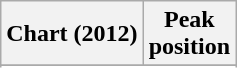<table class="wikitable sortable plainrowheaders" style="text-align:center">
<tr>
<th scope="col">Chart (2012)</th>
<th scope="col">Peak<br>position</th>
</tr>
<tr>
</tr>
<tr>
</tr>
</table>
